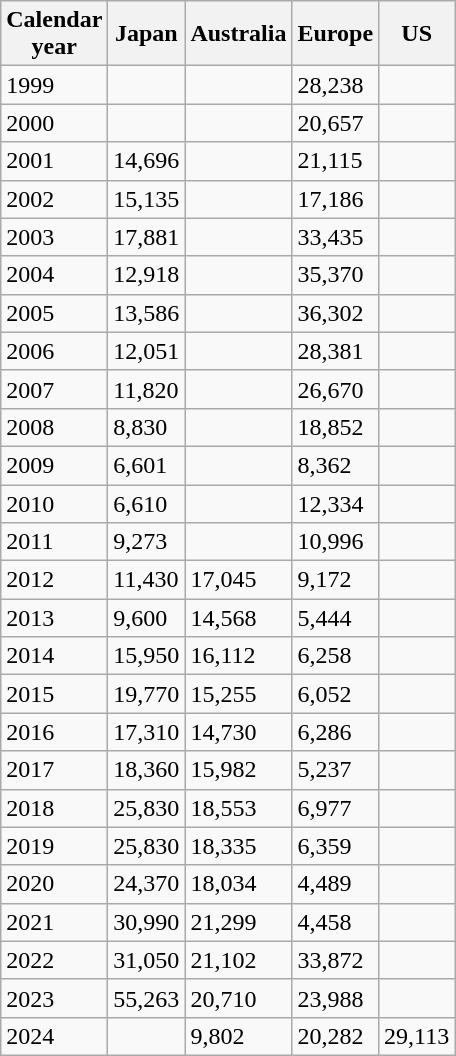<table class="wikitable">
<tr>
<th>Calendar<br>year</th>
<th>Japan</th>
<th>Australia</th>
<th>Europe</th>
<th>US</th>
</tr>
<tr>
<td>1999</td>
<td></td>
<td></td>
<td>28,238</td>
<td></td>
</tr>
<tr>
<td>2000</td>
<td></td>
<td></td>
<td>20,657</td>
<td></td>
</tr>
<tr>
<td>2001</td>
<td>14,696</td>
<td></td>
<td>21,115</td>
<td></td>
</tr>
<tr>
<td>2002</td>
<td>15,135</td>
<td></td>
<td>17,186</td>
<td></td>
</tr>
<tr>
<td>2003</td>
<td>17,881</td>
<td></td>
<td>33,435</td>
<td></td>
</tr>
<tr>
<td>2004</td>
<td>12,918</td>
<td></td>
<td>35,370</td>
<td></td>
</tr>
<tr>
<td>2005</td>
<td>13,586</td>
<td></td>
<td>36,302</td>
<td></td>
</tr>
<tr>
<td>2006</td>
<td>12,051</td>
<td></td>
<td>28,381</td>
<td></td>
</tr>
<tr>
<td>2007</td>
<td>11,820</td>
<td></td>
<td>26,670</td>
<td></td>
</tr>
<tr>
<td>2008</td>
<td>8,830</td>
<td></td>
<td>18,852</td>
<td></td>
</tr>
<tr>
<td>2009</td>
<td>6,601</td>
<td></td>
<td>8,362</td>
<td></td>
</tr>
<tr>
<td>2010</td>
<td>6,610</td>
<td></td>
<td>12,334</td>
<td></td>
</tr>
<tr>
<td>2011</td>
<td>9,273</td>
<td></td>
<td>10,996</td>
<td></td>
</tr>
<tr>
<td>2012</td>
<td>11,430</td>
<td>17,045</td>
<td>9,172</td>
<td></td>
</tr>
<tr>
<td>2013</td>
<td>9,600</td>
<td>14,568</td>
<td>5,444</td>
<td></td>
</tr>
<tr>
<td>2014</td>
<td>15,950</td>
<td>16,112</td>
<td>6,258</td>
<td></td>
</tr>
<tr>
<td>2015</td>
<td>19,770</td>
<td>15,255</td>
<td>6,052</td>
<td></td>
</tr>
<tr>
<td>2016</td>
<td>17,310</td>
<td>14,730</td>
<td>6,286</td>
<td></td>
</tr>
<tr>
<td>2017</td>
<td>18,360</td>
<td>15,982</td>
<td>5,237</td>
<td></td>
</tr>
<tr>
<td>2018</td>
<td>25,830</td>
<td>18,553</td>
<td>6,977</td>
<td></td>
</tr>
<tr>
<td>2019</td>
<td>25,830</td>
<td>18,335</td>
<td>6,359</td>
<td></td>
</tr>
<tr>
<td>2020</td>
<td>24,370</td>
<td>18,034</td>
<td>4,489</td>
<td></td>
</tr>
<tr>
<td>2021</td>
<td>30,990</td>
<td>21,299</td>
<td>4,458</td>
<td></td>
</tr>
<tr>
<td>2022</td>
<td>31,050</td>
<td>21,102</td>
<td>33,872</td>
<td></td>
</tr>
<tr>
<td>2023</td>
<td>55,263</td>
<td>20,710</td>
<td>23,988</td>
<td></td>
</tr>
<tr>
<td>2024</td>
<td></td>
<td>9,802</td>
<td>20,282</td>
<td>29,113</td>
</tr>
</table>
